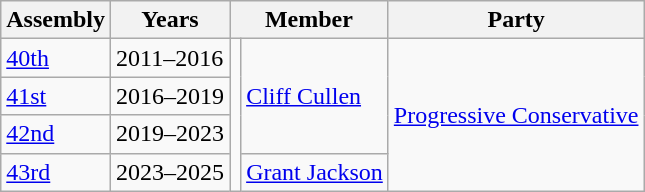<table class="wikitable">
<tr>
<th>Assembly</th>
<th>Years</th>
<th colspan="2">Member</th>
<th>Party<br></th>
</tr>
<tr>
<td><a href='#'>40th</a></td>
<td>2011–2016</td>
<td rowspan=4 ></td>
<td rowspan=3><a href='#'>Cliff Cullen</a></td>
<td rowspan=4><a href='#'>Progressive Conservative</a></td>
</tr>
<tr>
<td><a href='#'>41st</a></td>
<td>2016–2019</td>
</tr>
<tr>
<td><a href='#'>42nd</a></td>
<td>2019–2023</td>
</tr>
<tr>
<td><a href='#'>43rd</a></td>
<td>2023–2025</td>
<td><a href='#'>Grant Jackson</a></td>
</tr>
</table>
